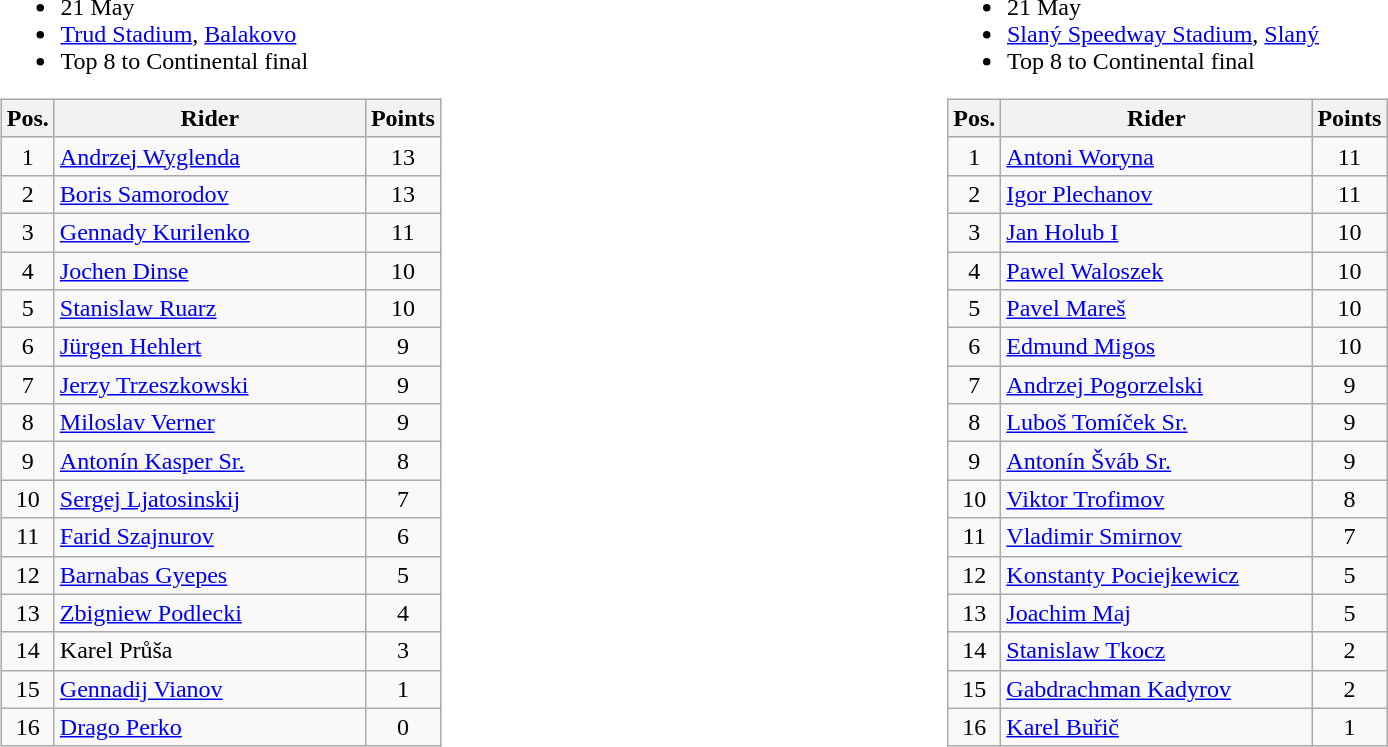<table width=100%>
<tr>
<td width=50% valign=top><br><ul><li>21 May</li><li> <a href='#'>Trud Stadium</a>, <a href='#'>Balakovo</a></li><li>Top 8 to Continental final</li></ul><table class="wikitable" style="text-align:center;">
<tr>
<th width=25px>Pos.</th>
<th width=200px>Rider</th>
<th width=40px>Points</th>
</tr>
<tr>
<td>1</td>
<td align=left> <a href='#'>Andrzej Wyglenda</a></td>
<td>13</td>
</tr>
<tr>
<td>2</td>
<td align=left> <a href='#'>Boris Samorodov</a></td>
<td>13</td>
</tr>
<tr>
<td>3</td>
<td align=left> <a href='#'>Gennady Kurilenko</a></td>
<td>11</td>
</tr>
<tr>
<td>4</td>
<td align=left> <a href='#'>Jochen Dinse</a></td>
<td>10</td>
</tr>
<tr>
<td>5</td>
<td align=left> <a href='#'>Stanislaw Ruarz</a></td>
<td>10</td>
</tr>
<tr>
<td>6</td>
<td align=left> <a href='#'>Jürgen Hehlert</a></td>
<td>9</td>
</tr>
<tr>
<td>7</td>
<td align=left> <a href='#'>Jerzy Trzeszkowski</a></td>
<td>9</td>
</tr>
<tr>
<td>8</td>
<td align=left> <a href='#'>Miloslav Verner</a></td>
<td>9</td>
</tr>
<tr>
<td>9</td>
<td align=left> <a href='#'>Antonín Kasper Sr.</a></td>
<td>8</td>
</tr>
<tr>
<td>10</td>
<td align=left> <a href='#'>Sergej Ljatosinskij</a></td>
<td>7</td>
</tr>
<tr>
<td>11</td>
<td align=left> <a href='#'>Farid Szajnurov</a></td>
<td>6</td>
</tr>
<tr>
<td>12</td>
<td align=left> <a href='#'>Barnabas Gyepes</a></td>
<td>5</td>
</tr>
<tr>
<td>13</td>
<td align=left> <a href='#'>Zbigniew Podlecki</a></td>
<td>4</td>
</tr>
<tr>
<td>14</td>
<td align=left> Karel Průša</td>
<td>3</td>
</tr>
<tr>
<td>15</td>
<td align=left> <a href='#'>Gennadij Vianov</a></td>
<td>1</td>
</tr>
<tr>
<td>16</td>
<td align=left> <a href='#'>Drago Perko</a></td>
<td>0</td>
</tr>
</table>
</td>
<td width=50% valign=top><br><ul><li>21 May</li><li> <a href='#'>Slaný Speedway Stadium</a>, <a href='#'>Slaný</a></li><li>Top 8 to Continental final</li></ul><table class="wikitable" style="text-align:center;">
<tr>
<th width=25px>Pos.</th>
<th width=200px>Rider</th>
<th width=40px>Points</th>
</tr>
<tr>
<td>1</td>
<td align=left> <a href='#'>Antoni Woryna</a></td>
<td>11</td>
</tr>
<tr>
<td>2</td>
<td align=left> <a href='#'>Igor Plechanov</a></td>
<td>11</td>
</tr>
<tr>
<td>3</td>
<td align=left> <a href='#'>Jan Holub I</a></td>
<td>10</td>
</tr>
<tr>
<td>4</td>
<td align=left> <a href='#'>Pawel Waloszek</a></td>
<td>10</td>
</tr>
<tr>
<td>5</td>
<td align=left> <a href='#'>Pavel Mareš</a></td>
<td>10</td>
</tr>
<tr>
<td>6</td>
<td align=left> <a href='#'>Edmund Migos</a></td>
<td>10</td>
</tr>
<tr>
<td>7</td>
<td align=left> <a href='#'>Andrzej Pogorzelski</a></td>
<td>9</td>
</tr>
<tr>
<td>8</td>
<td align=left> <a href='#'>Luboš Tomíček Sr.</a></td>
<td>9</td>
</tr>
<tr>
<td>9</td>
<td align=left> <a href='#'>Antonín Šváb Sr.</a></td>
<td>9</td>
</tr>
<tr>
<td>10</td>
<td align=left> <a href='#'>Viktor Trofimov</a></td>
<td>8</td>
</tr>
<tr>
<td>11</td>
<td align=left> <a href='#'>Vladimir Smirnov</a></td>
<td>7</td>
</tr>
<tr>
<td>12</td>
<td align=left> <a href='#'>Konstanty Pociejkewicz</a></td>
<td>5</td>
</tr>
<tr>
<td>13</td>
<td align=left> <a href='#'>Joachim Maj</a></td>
<td>5</td>
</tr>
<tr>
<td>14</td>
<td align=left> <a href='#'>Stanislaw Tkocz</a></td>
<td>2</td>
</tr>
<tr>
<td>15</td>
<td align=left> <a href='#'>Gabdrachman Kadyrov</a></td>
<td>2</td>
</tr>
<tr>
<td>16</td>
<td align=left> <a href='#'>Karel Buřič</a></td>
<td>1</td>
</tr>
</table>
</td>
</tr>
</table>
